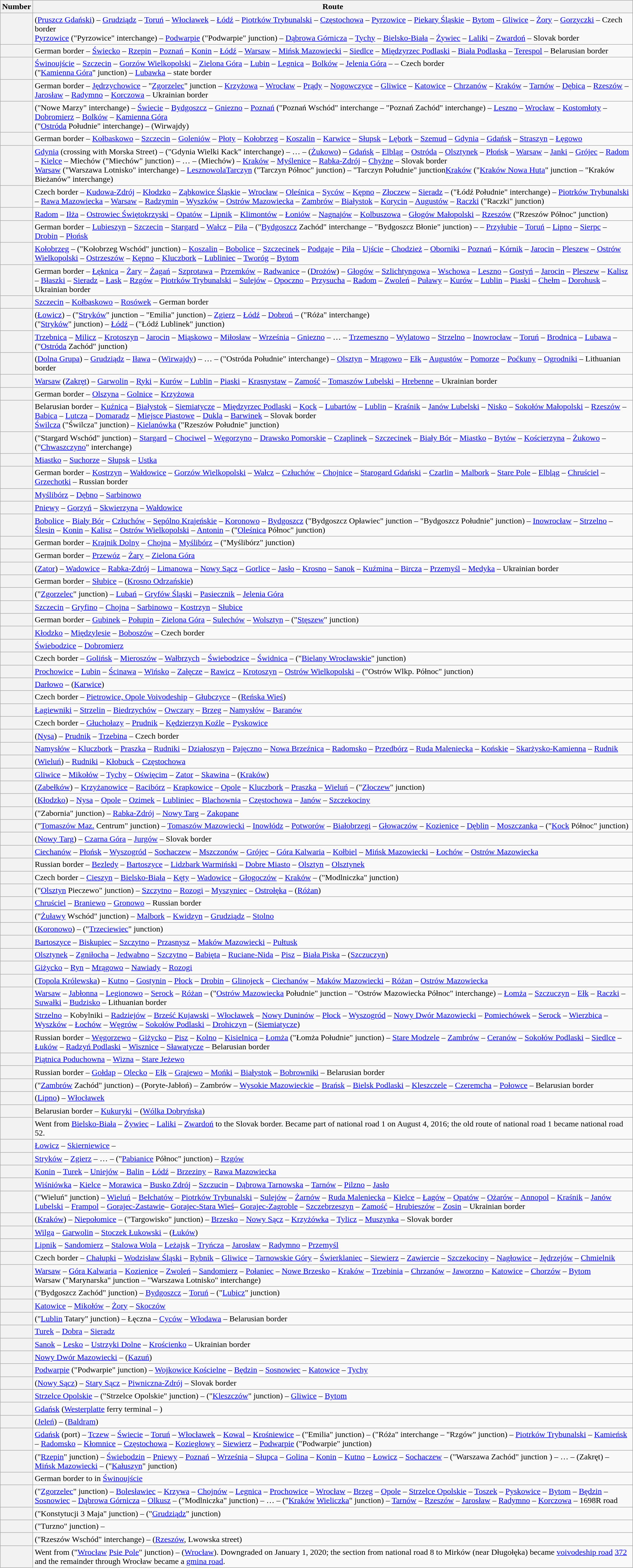<table class="wikitable">
<tr>
<th>Number</th>
<th>Route</th>
</tr>
<tr>
<th width=40></th>
<td> (<a href='#'>Pruszcz Gdański</a>) – <a href='#'>Grudziądz</a> – <a href='#'>Toruń</a> – <a href='#'>Włocławek</a> – <a href='#'>Łódź</a> – <a href='#'>Piotrków Trybunalski</a> – <a href='#'>Częstochowa</a> – <a href='#'>Pyrzowice</a> – <a href='#'>Piekary Śląskie</a> – <a href='#'>Bytom</a> – <a href='#'>Gliwice</a> – <a href='#'>Żory</a> – <a href='#'>Gorzyczki</a> – Czech border<br><a href='#'>Pyrzowice</a> ("Pyrzowice" interchange) – <a href='#'>Podwarpie</a> ("Podwarpie" junction) – <a href='#'>Dąbrowa Górnicza</a> – <a href='#'>Tychy</a> – <a href='#'>Bielsko-Biała</a> – <a href='#'>Żywiec</a> – <a href='#'>Laliki</a> – <a href='#'>Zwardoń</a> – Slovak border</td>
</tr>
<tr>
<th></th>
<td>German border – <a href='#'>Świecko</a> – <a href='#'>Rzepin</a> – <a href='#'>Poznań</a> – <a href='#'>Konin</a> – <a href='#'>Łódź</a> – <a href='#'>Warsaw</a> – <a href='#'>Mińsk Mazowiecki</a> – <a href='#'>Siedlce</a> – <a href='#'>Międzyrzec Podlaski</a> – <a href='#'>Biała Podlaska</a> – <a href='#'>Terespol</a> – Belarusian border</td>
</tr>
<tr>
<th></th>
<td><a href='#'>Świnoujście</a> – <a href='#'>Szczecin</a> – <a href='#'>Gorzów Wielkopolski</a> – <a href='#'>Zielona Góra</a> – <a href='#'>Lubin</a> – <a href='#'>Legnica</a> – <a href='#'>Bolków</a> – <a href='#'>Jelenia Góra</a> –  – Czech border<br> ("<a href='#'>Kamienna Góra</a>" junction) – <a href='#'>Lubawka</a> – state border</td>
</tr>
<tr>
<th></th>
<td>German border – <a href='#'>Jędrzychowice</a> – "<a href='#'>Zgorzelec</a>" junction – <a href='#'>Krzyżowa</a> – <a href='#'>Wrocław</a> – <a href='#'>Prądy</a> – <a href='#'>Nogowczyce</a> – <a href='#'>Gliwice</a> – <a href='#'>Katowice</a> – <a href='#'>Chrzanów</a> – <a href='#'>Kraków</a> – <a href='#'>Tarnów</a> – <a href='#'>Dębica</a> – <a href='#'>Rzeszów</a> – <a href='#'>Jarosław</a> – <a href='#'>Radymno</a> – <a href='#'>Korczowa</a> – Ukrainian border</td>
</tr>
<tr>
<th></th>
<td> ("Nowe Marzy" interchange) – <a href='#'>Świecie</a> – <a href='#'>Bydgoszcz</a> – <a href='#'>Gniezno</a> – <a href='#'>Poznań</a> ("Poznań Wschód" interchange – "Poznań Zachód" interchange) – <a href='#'>Leszno</a> – <a href='#'>Wrocław</a> – <a href='#'>Kostomłoty</a> – <a href='#'>Dobromierz</a> – <a href='#'>Bolków</a> – <a href='#'>Kamienna Góra</a><br> ("<a href='#'>Ostróda</a> Południe" interchange) –  (Wirwajdy)</td>
</tr>
<tr>
<th></th>
<td>German border – <a href='#'>Kołbaskowo</a> – <a href='#'>Szczecin</a> – <a href='#'>Goleniów</a> – <a href='#'>Płoty</a> – <a href='#'>Kołobrzeg</a> – <a href='#'>Koszalin</a> – <a href='#'>Karwice</a> – <a href='#'>Słupsk</a> – <a href='#'>Lębork</a> – <a href='#'>Szemud</a> – <a href='#'>Gdynia</a> – <a href='#'>Gdańsk</a> – <a href='#'>Straszyn</a> – <a href='#'>Łęgowo</a></td>
</tr>
<tr>
<th></th>
<td><a href='#'>Gdynia</a> (crossing with Morska Street) –  ("Gdynia Wielki Kack" interchange) – … –  (<a href='#'>Żukowo</a>) – <a href='#'>Gdańsk</a> – <a href='#'>Elbląg</a> – <a href='#'>Ostróda</a> – <a href='#'>Olsztynek</a> – <a href='#'>Płońsk</a> – <a href='#'>Warsaw</a> – <a href='#'>Janki</a> – <a href='#'>Grójec</a> – <a href='#'>Radom</a> – <a href='#'>Kielce</a> – Miechów ("Miechów" junction) – … –  (Miechów) – <a href='#'>Kraków</a> – <a href='#'>Myślenice</a> – <a href='#'>Rabka-Zdrój</a> – <a href='#'>Chyżne</a> – Slovak border<br><a href='#'>Warsaw</a> ("Warszawa Lotnisko" interchange) – <a href='#'>Lesznowola</a><a href='#'>Tarczyn</a> ("Tarczyn Północ" junction) – "Tarczyn Południe" junction<a href='#'>Kraków</a> ("<a href='#'>Kraków Nowa Huta</a>" junction – "Kraków Bieżanów" interchange)</td>
</tr>
<tr>
<th></th>
<td>Czech border – <a href='#'>Kudowa-Zdrój</a> – <a href='#'>Kłodzko</a> – <a href='#'>Ząbkowice Śląskie</a> – <a href='#'>Wrocław</a> – <a href='#'>Oleśnica</a> – <a href='#'>Syców</a> – <a href='#'>Kępno</a> – <a href='#'>Złoczew</a> – <a href='#'>Sieradz</a> –  ("Łódź Południe" interchange) – <a href='#'>Piotrków Trybunalski</a> – <a href='#'>Rawa Mazowiecka</a> – <a href='#'>Warsaw</a> – <a href='#'>Radzymin</a> – <a href='#'>Wyszków</a> – <a href='#'>Ostrów Mazowiecka</a> – <a href='#'>Zambrów</a> – <a href='#'>Białystok</a> – <a href='#'>Korycin</a> – <a href='#'>Augustów</a> – <a href='#'>Raczki</a> ("Raczki" junction)</td>
</tr>
<tr>
<th></th>
<td><a href='#'>Radom</a> – <a href='#'>Iłża</a> – <a href='#'>Ostrowiec Świętokrzyski</a> – <a href='#'>Opatów</a> – <a href='#'>Lipnik</a> – <a href='#'>Klimontów</a> – <a href='#'>Łoniów</a> – <a href='#'>Nagnajów</a> – <a href='#'>Kolbuszowa</a> – <a href='#'>Głogów Małopolski</a> – <a href='#'>Rzeszów</a> ("Rzeszów Północ" junction)</td>
</tr>
<tr>
<th></th>
<td>German border – <a href='#'>Lubieszyn</a> – <a href='#'>Szczecin</a> – <a href='#'>Stargard</a> – <a href='#'>Wałcz</a> – <a href='#'>Piła</a> –  ("<a href='#'>Bydgoszcz</a> Zachód" interchange – "Bydgoszcz Błonie" junction) –  – <a href='#'>Przyłubie</a> – <a href='#'>Toruń</a> – <a href='#'>Lipno</a> – <a href='#'>Sierpc</a> – <a href='#'>Drobin</a> – <a href='#'>Płońsk</a></td>
</tr>
<tr>
<th></th>
<td><a href='#'>Kołobrzeg</a> –  ("Kołobrzeg Wschód" junction) – <a href='#'>Koszalin</a> – <a href='#'>Bobolice</a> – <a href='#'>Szczecinek</a> – <a href='#'>Podgaje</a> – <a href='#'>Piła</a> – <a href='#'>Ujście</a> – <a href='#'>Chodzież</a> – <a href='#'>Oborniki</a> – <a href='#'>Poznań</a> – <a href='#'>Kórnik</a> – <a href='#'>Jarocin</a> – <a href='#'>Pleszew</a> – <a href='#'>Ostrów Wielkopolski</a> – <a href='#'>Ostrzeszów</a> – <a href='#'>Kępno</a> – <a href='#'>Kluczbork</a> – <a href='#'>Lubliniec</a> – <a href='#'>Tworóg</a> – <a href='#'>Bytom</a></td>
</tr>
<tr>
<th></th>
<td>German border – <a href='#'>Łęknica</a> – <a href='#'>Żary</a> – <a href='#'>Żagań</a> – <a href='#'>Szprotawa</a> – <a href='#'>Przemków</a> – <a href='#'>Radwanice</a> –  (<a href='#'>Drożów</a>) – <a href='#'>Głogów</a> – <a href='#'>Szlichtyngowa</a> – <a href='#'>Wschowa</a> – <a href='#'>Leszno</a> – <a href='#'>Gostyń</a> – <a href='#'>Jarocin</a> – <a href='#'>Pleszew</a> – <a href='#'>Kalisz</a> – <a href='#'>Błaszki</a> – <a href='#'>Sieradz</a> – <a href='#'>Łask</a> – <a href='#'>Rzgów</a> – <a href='#'>Piotrków Trybunalski</a> – <a href='#'>Sulejów</a> – <a href='#'>Opoczno</a> – <a href='#'>Przysucha</a> – <a href='#'>Radom</a> – <a href='#'>Zwoleń</a> – <a href='#'>Puławy</a> – <a href='#'>Kurów</a> – <a href='#'>Lublin</a> – <a href='#'>Piaski</a> – <a href='#'>Chełm</a> – <a href='#'>Dorohusk</a> – Ukrainian border</td>
</tr>
<tr>
<th></th>
<td><a href='#'>Szczecin</a> – <a href='#'>Kołbaskowo</a> – <a href='#'>Rosówek</a> – German border</td>
</tr>
<tr>
<th></th>
<td> (<a href='#'>Łowicz</a>) –  ("<a href='#'>Stryków</a>" junction – "Emilia" junction) – <a href='#'>Zgierz</a> – <a href='#'>Łódź</a> – <a href='#'>Dobroń</a> –  ("Róża" interchange)<br> ("<a href='#'>Stryków</a>" junction) – <a href='#'>Łódź</a> –  ("Łódź Lublinek" junction)</td>
</tr>
<tr>
<th></th>
<td><a href='#'>Trzebnica</a> – <a href='#'>Milicz</a> – <a href='#'>Krotoszyn</a> – <a href='#'>Jarocin</a> – <a href='#'>Miąskowo</a> – <a href='#'>Miłosław</a> – <a href='#'>Września</a> – <a href='#'>Gniezno</a> – … – <a href='#'>Trzemeszno</a> – <a href='#'>Wylatowo</a> – <a href='#'>Strzelno</a> – <a href='#'>Inowrocław</a> – <a href='#'>Toruń</a> – <a href='#'>Brodnica</a> – <a href='#'>Lubawa</a> –  ("<a href='#'>Ostróda</a> Zachód" junction)</td>
</tr>
<tr>
<th></th>
<td> (<a href='#'>Dolna Grupa</a>) – <a href='#'>Grudziądz</a> – <a href='#'>Iława</a> –  (<a href='#'>Wirwajdy</a>) – … –  ("Ostróda Południe" interchange) – <a href='#'>Olsztyn</a> – <a href='#'>Mrągowo</a> – <a href='#'>Ełk</a> – <a href='#'>Augustów</a> – <a href='#'>Pomorze</a> – <a href='#'>Poćkuny</a> – <a href='#'>Ogrodniki</a> – Lithuanian border</td>
</tr>
<tr>
<th></th>
<td><a href='#'>Warsaw</a> (<a href='#'>Zakręt</a>) – <a href='#'>Garwolin</a> – <a href='#'>Ryki</a> – <a href='#'>Kurów</a> – <a href='#'>Lublin</a> – <a href='#'>Piaski</a> – <a href='#'>Krasnystaw</a> – <a href='#'>Zamość</a> – <a href='#'>Tomaszów Lubelski</a> – <a href='#'>Hrebenne</a> – Ukrainian border</td>
</tr>
<tr>
<th></th>
<td>German border – <a href='#'>Olszyna</a> – <a href='#'>Golnice</a> – <a href='#'>Krzyżowa</a></td>
</tr>
<tr>
<th></th>
<td>Belarusian border – <a href='#'>Kuźnica</a> – <a href='#'>Białystok</a> – <a href='#'>Siemiatycze</a> – <a href='#'>Międzyrzec Podlaski</a> – <a href='#'>Kock</a> – <a href='#'>Lubartów</a> – <a href='#'>Lublin</a> – <a href='#'>Kraśnik</a> – <a href='#'>Janów Lubelski</a> – <a href='#'>Nisko</a> – <a href='#'>Sokołów Małopolski</a> – <a href='#'>Rzeszów</a> – <a href='#'>Babica</a> – <a href='#'>Lutcza</a> – <a href='#'>Domaradz</a> – <a href='#'>Miejsce Piastowe</a> – <a href='#'>Dukla</a> – <a href='#'>Barwinek</a> – Slovak border<br><a href='#'>Świlcza</a> ("Świlcza" junction) – <a href='#'>Kielanówka</a> ("Rzeszów Południe" junction)</td>
</tr>
<tr>
<th></th>
<td> ("Stargard Wschód" junction) – <a href='#'>Stargard</a> – <a href='#'>Chociwel</a> – <a href='#'>Węgorzyno</a> – <a href='#'>Drawsko Pomorskie</a> – <a href='#'>Czaplinek</a> – <a href='#'>Szczecinek</a> – <a href='#'>Biały Bór</a> – <a href='#'>Miastko</a> – <a href='#'>Bytów</a> – <a href='#'>Kościerzyna</a> – <a href='#'>Żukowo</a> –  ("<a href='#'>Chwaszczyno</a>" interchange)</td>
</tr>
<tr>
<th></th>
<td><a href='#'>Miastko</a> – <a href='#'>Suchorze</a> – <a href='#'>Słupsk</a> – <a href='#'>Ustka</a></td>
</tr>
<tr>
<th></th>
<td>German border – <a href='#'>Kostrzyn</a> – <a href='#'>Wałdowice</a> – <a href='#'>Gorzów Wielkopolski</a> – <a href='#'>Wałcz</a> – <a href='#'>Człuchów</a> – <a href='#'>Chojnice</a> – <a href='#'>Starogard Gdański</a> – <a href='#'>Czarlin</a> – <a href='#'>Malbork</a> – <a href='#'>Stare Pole</a> – <a href='#'>Elbląg</a> – <a href='#'>Chruściel</a> – <a href='#'>Grzechotki</a> – Russian border</td>
</tr>
<tr>
<th></th>
<td><a href='#'>Myślibórz</a> – <a href='#'>Dębno</a> – <a href='#'>Sarbinowo</a></td>
</tr>
<tr>
<th></th>
<td><a href='#'>Pniewy</a> – <a href='#'>Gorzyń</a> – <a href='#'>Skwierzyna</a> – <a href='#'>Wałdowice</a></td>
</tr>
<tr>
<th></th>
<td><a href='#'>Bobolice</a> – <a href='#'>Biały Bór</a> – <a href='#'>Człuchów</a> – <a href='#'>Sępólno Krajeńskie</a> – <a href='#'>Koronowo</a> – <a href='#'>Bydgoszcz</a> ("Bydgoszcz Opławiec" junction – "Bydgoszcz Południe" junction) – <a href='#'>Inowrocław</a> – <a href='#'>Strzelno</a> – <a href='#'>Ślesin</a> – <a href='#'>Konin</a> – <a href='#'>Kalisz</a> – <a href='#'>Ostrów Wielkopolski</a> – <a href='#'>Antonin</a> –  ("<a href='#'>Oleśnica</a> Północ" junction)</td>
</tr>
<tr>
<th></th>
<td>German border – <a href='#'>Krajnik Dolny</a> – <a href='#'>Chojna</a> – <a href='#'>Myślibórz</a> –  ("Myślibórz" junction)</td>
</tr>
<tr>
<th></th>
<td>German border – <a href='#'>Przewóz</a> – <a href='#'>Żary</a> – <a href='#'>Zielona Góra</a></td>
</tr>
<tr>
<th></th>
<td> (<a href='#'>Zator</a>) – <a href='#'>Wadowice</a> – <a href='#'>Rabka-Zdrój</a> – <a href='#'>Limanowa</a> – <a href='#'>Nowy Sącz</a> – <a href='#'>Gorlice</a> – <a href='#'>Jasło</a> – <a href='#'>Krosno</a> – <a href='#'>Sanok</a> – <a href='#'>Kuźmina</a> – <a href='#'>Bircza</a> – <a href='#'>Przemyśl</a> – <a href='#'>Medyka</a> – Ukrainian border</td>
</tr>
<tr>
<th></th>
<td>German border – <a href='#'>Słubice</a> –  (<a href='#'>Krosno Odrzańskie</a>)</td>
</tr>
<tr>
<th></th>
<td> ("<a href='#'>Zgorzelec</a>" junction) – <a href='#'>Lubań</a> – <a href='#'>Gryfów Śląski</a> – <a href='#'>Pasiecznik</a> – <a href='#'>Jelenia Góra</a></td>
</tr>
<tr>
<th></th>
<td><a href='#'>Szczecin</a> – <a href='#'>Gryfino</a> – <a href='#'>Chojna</a> – <a href='#'>Sarbinowo</a> – <a href='#'>Kostrzyn</a> – <a href='#'>Słubice</a></td>
</tr>
<tr>
<th></th>
<td>German border – <a href='#'>Gubinek</a> – <a href='#'>Połupin</a> – <a href='#'>Zielona Góra</a> – <a href='#'>Sulechów</a> – <a href='#'>Wolsztyn</a> –  ("<a href='#'>Stęszew</a>" junction)</td>
</tr>
<tr>
<th></th>
<td><a href='#'>Kłodzko</a> – <a href='#'>Międzylesie</a> – <a href='#'>Boboszów</a> – Czech border</td>
</tr>
<tr>
<th></th>
<td><a href='#'>Świebodzice</a> – <a href='#'>Dobromierz</a></td>
</tr>
<tr>
<th></th>
<td>Czech border – <a href='#'>Golińsk</a> – <a href='#'>Mieroszów</a> – <a href='#'>Wałbrzych</a> – <a href='#'>Świebodzice</a> – <a href='#'>Świdnica</a> –  ("<a href='#'>Bielany Wrocławskie</a>" junction)</td>
</tr>
<tr>
<th></th>
<td><a href='#'>Prochowice</a> – <a href='#'>Lubin</a> – <a href='#'>Ścinawa</a> – <a href='#'>Wińsko</a> – <a href='#'>Załęcze</a> – <a href='#'>Rawicz</a> – <a href='#'>Krotoszyn</a> – <a href='#'>Ostrów Wielkopolski</a> –  ("Ostrów Wlkp. Północ" junction)</td>
</tr>
<tr>
<th></th>
<td><a href='#'>Darłowo</a> –  (<a href='#'>Karwice</a>)</td>
</tr>
<tr>
<th></th>
<td>Czech border – <a href='#'>Pietrowice, Opole Voivodeship</a> – <a href='#'>Głubczyce</a> –  (<a href='#'>Reńska Wieś</a>)</td>
</tr>
<tr>
<th></th>
<td><a href='#'>Łagiewniki</a> – <a href='#'>Strzelin</a> – <a href='#'>Biedrzychów</a> – <a href='#'>Owczary</a> – <a href='#'>Brzeg</a> – <a href='#'>Namysłów</a> – <a href='#'>Baranów</a></td>
</tr>
<tr>
<th></th>
<td>Czech border – <a href='#'>Głuchołazy</a> – <a href='#'>Prudnik</a> – <a href='#'>Kędzierzyn Koźle</a> – <a href='#'>Pyskowice</a></td>
</tr>
<tr>
<th></th>
<td> (<a href='#'>Nysa</a>) – <a href='#'>Prudnik</a> – <a href='#'>Trzebina</a> – Czech border</td>
</tr>
<tr>
<th></th>
<td><a href='#'>Namysłów</a> – <a href='#'>Kluczbork</a> – <a href='#'>Praszka</a> – <a href='#'>Rudniki</a> – <a href='#'>Działoszyn</a> – <a href='#'>Pajęczno</a> – <a href='#'>Nowa Brzeźnica</a> – <a href='#'>Radomsko</a> – <a href='#'>Przedbórz</a> – <a href='#'>Ruda Maleniecka</a> – <a href='#'>Końskie</a> – <a href='#'>Skarżysko-Kamienna</a> – <a href='#'>Rudnik</a></td>
</tr>
<tr>
<th></th>
<td> (<a href='#'>Wieluń</a>) – <a href='#'>Rudniki</a> – <a href='#'>Kłobuck</a> – <a href='#'>Częstochowa</a></td>
</tr>
<tr>
<th></th>
<td><a href='#'>Gliwice</a> – <a href='#'>Mikołów</a> – <a href='#'>Tychy</a> – <a href='#'>Oświęcim</a> – <a href='#'>Zator</a> – <a href='#'>Skawina</a> –  (<a href='#'>Kraków</a>)</td>
</tr>
<tr>
<th></th>
<td> (<a href='#'>Zabełków</a>) – <a href='#'>Krzyżanowice</a> – <a href='#'>Racibórz</a> – <a href='#'>Krapkowice</a> – <a href='#'>Opole</a> – <a href='#'>Kluczbork</a> – <a href='#'>Praszka</a> – <a href='#'>Wieluń</a> –  ("<a href='#'>Złoczew</a>" junction)</td>
</tr>
<tr>
<th></th>
<td> (<a href='#'>Kłodzko</a>) – <a href='#'>Nysa</a> – <a href='#'>Opole</a> – <a href='#'>Ozimek</a> – <a href='#'>Lubliniec</a> – <a href='#'>Blachownia</a> – <a href='#'>Częstochowa</a> – <a href='#'>Janów</a> – <a href='#'>Szczekociny</a></td>
</tr>
<tr>
<th></th>
<td> ("Zabornia" junction) – <a href='#'>Rabka-Zdrój</a> – <a href='#'>Nowy Targ</a> – <a href='#'>Zakopane</a></td>
</tr>
<tr>
<th></th>
<td> ("<a href='#'>Tomaszów Maz.</a> Centrum" junction) – <a href='#'>Tomaszów Mazowiecki</a> – <a href='#'>Inowłódz</a> – <a href='#'>Potworów</a> – <a href='#'>Białobrzegi</a> – <a href='#'>Głowaczów</a> – <a href='#'>Kozienice</a> – <a href='#'>Dęblin</a> – <a href='#'>Moszczanka</a> –  ("<a href='#'>Kock</a> Północ" junction)</td>
</tr>
<tr>
<th></th>
<td> (<a href='#'>Nowy Targ</a>) – <a href='#'>Czarna Góra</a> – <a href='#'>Jurgów</a> – Slovak border</td>
</tr>
<tr>
<th></th>
<td><a href='#'>Ciechanów</a> – <a href='#'>Płońsk</a> – <a href='#'>Wyszogród</a> – <a href='#'>Sochaczew</a> – <a href='#'>Mszczonów</a> – <a href='#'>Grójec</a> – <a href='#'>Góra Kalwaria</a> – <a href='#'>Kołbiel</a> – <a href='#'>Mińsk Mazowiecki</a> – <a href='#'>Łochów</a> – <a href='#'>Ostrów Mazowiecka</a></td>
</tr>
<tr>
<th></th>
<td>Russian border – <a href='#'>Bezledy</a> – <a href='#'>Bartoszyce</a> – <a href='#'>Lidzbark Warmiński</a> – <a href='#'>Dobre Miasto</a> – <a href='#'>Olsztyn</a> – <a href='#'>Olsztynek</a></td>
</tr>
<tr>
<th></th>
<td>Czech border – <a href='#'>Cieszyn</a> – <a href='#'>Bielsko-Biała</a> – <a href='#'>Kęty</a> – <a href='#'>Wadowice</a> – <a href='#'>Głogoczów</a> – <a href='#'>Kraków</a> –  ("Modlniczka" junction)</td>
</tr>
<tr>
<th></th>
<td> ("<a href='#'>Olsztyn</a> Pieczewo" junction) – <a href='#'>Szczytno</a> – <a href='#'>Rozogi</a> – <a href='#'>Myszyniec</a> – <a href='#'>Ostrołęka</a> –  (<a href='#'>Różan</a>)</td>
</tr>
<tr>
<th></th>
<td><a href='#'>Chruściel</a> – <a href='#'>Braniewo</a> – <a href='#'>Gronowo</a> – Russian border</td>
</tr>
<tr>
<th></th>
<td> ("<a href='#'>Żuławy</a> Wschód" junction) – <a href='#'>Malbork</a> – <a href='#'>Kwidzyn</a> – <a href='#'>Grudziądz</a> – <a href='#'>Stolno</a></td>
</tr>
<tr>
<th></th>
<td> (<a href='#'>Koronowo</a>) –  ("<a href='#'>Trzeciewiec</a>" junction)</td>
</tr>
<tr>
<th></th>
<td><a href='#'>Bartoszyce</a> – <a href='#'>Biskupiec</a> – <a href='#'>Szczytno</a> – <a href='#'>Przasnysz</a> – <a href='#'>Maków Mazowiecki</a> – <a href='#'>Pułtusk</a></td>
</tr>
<tr>
<th></th>
<td><a href='#'>Olsztynek</a> – <a href='#'>Zgniłocha</a> – <a href='#'>Jedwabno</a> – <a href='#'>Szczytno</a> – <a href='#'>Babięta</a> – <a href='#'>Ruciane-Nida</a> – <a href='#'>Pisz</a> – <a href='#'>Biała Piska</a> –  (<a href='#'>Szczuczyn</a>)</td>
</tr>
<tr>
<th></th>
<td><a href='#'>Giżycko</a> – <a href='#'>Ryn</a> – <a href='#'>Mrągowo</a> – <a href='#'>Nawiady</a> – <a href='#'>Rozogi</a></td>
</tr>
<tr>
<th></th>
<td> (<a href='#'>Topola Królewska</a>) – <a href='#'>Kutno</a> – <a href='#'>Gostynin</a> – <a href='#'>Płock</a> – <a href='#'>Drobin</a> – <a href='#'>Glinojeck</a> – <a href='#'>Ciechanów</a> – <a href='#'>Maków Mazowiecki</a> – <a href='#'>Różan</a> – <a href='#'>Ostrów Mazowiecka</a></td>
</tr>
<tr>
<th></th>
<td><a href='#'>Warsaw</a> – <a href='#'>Jabłonna</a> – <a href='#'>Legionowo</a> – <a href='#'>Serock</a> – <a href='#'>Różan</a> –  ("<a href='#'>Ostrów Mazowiecka</a> Południe" junction – "Ostrów Mazowiecka Północ" interchange) – <a href='#'>Łomża</a> – <a href='#'>Szczuczyn</a> – <a href='#'>Ełk</a> – <a href='#'>Raczki</a> – <a href='#'>Suwałki</a> – <a href='#'>Budzisko</a> – Lithuanian border</td>
</tr>
<tr>
<th></th>
<td><a href='#'>Strzelno</a> – Kobylniki – <a href='#'>Radziejów</a> – <a href='#'>Brześć Kujawski</a> – <a href='#'>Włocławek</a> – <a href='#'>Nowy Duninów</a> – <a href='#'>Płock</a> – <a href='#'>Wyszogród</a> – <a href='#'>Nowy Dwór Mazowiecki</a> – <a href='#'>Pomiechówek</a> – <a href='#'>Serock</a> – <a href='#'>Wierzbica</a> – <a href='#'>Wyszków</a> – <a href='#'>Łochów</a> – <a href='#'>Węgrów</a> – <a href='#'>Sokołów Podlaski</a> – <a href='#'>Drohiczyn</a> –  (<a href='#'>Siemiatycze</a>)</td>
</tr>
<tr>
<th></th>
<td>Russian border – <a href='#'>Węgorzewo</a> – <a href='#'>Giżycko</a> – <a href='#'>Pisz</a> – <a href='#'>Kolno</a> – <a href='#'>Kisielnica</a> – <a href='#'>Łomża</a> ("Łomża Południe" junction) – <a href='#'>Stare Modzele</a> – <a href='#'>Zambrów</a> – <a href='#'>Ceranów</a> – <a href='#'>Sokołów Podlaski</a> – <a href='#'>Siedlce</a> – <a href='#'>Łuków</a> – <a href='#'>Radzyń Podlaski</a> – <a href='#'>Wisznice</a> – <a href='#'>Sławatycze</a> – Belarusian border</td>
</tr>
<tr>
<th></th>
<td><a href='#'>Piątnica Poduchowna</a> – <a href='#'>Wizna</a> – <a href='#'>Stare Jeżewo</a></td>
</tr>
<tr>
<th></th>
<td>Russian border – <a href='#'>Gołdap</a> – <a href='#'>Olecko</a> – <a href='#'>Ełk</a> – <a href='#'>Grajewo</a> – <a href='#'>Mońki</a> – <a href='#'>Białystok</a> – <a href='#'>Bobrowniki</a> – Belarusian border</td>
</tr>
<tr>
<th></th>
<td> ("<a href='#'>Zambrów</a> Zachód" junction) –  (Poryte-Jabłoń) – Zambrów – <a href='#'>Wysokie Mazowieckie</a> – <a href='#'>Brańsk</a> – <a href='#'>Bielsk Podlaski</a> – <a href='#'>Kleszczele</a> – <a href='#'>Czeremcha</a> – <a href='#'>Połowce</a> – Belarusian border</td>
</tr>
<tr>
<th></th>
<td> (<a href='#'>Lipno</a>) – <a href='#'>Włocławek</a></td>
</tr>
<tr>
<th></th>
<td>Belarusian border – <a href='#'>Kukuryki</a> –  (<a href='#'>Wólka Dobryńska</a>)</td>
</tr>
<tr>
<th></th>
<td>Went from <a href='#'>Bielsko-Biała</a> – <a href='#'>Żywiec</a> – <a href='#'>Laliki</a> – <a href='#'>Zwardoń</a> to the Slovak border. Became part of national road 1 on August 4, 2016; the old route of national road 1 became national road 52.</td>
</tr>
<tr>
<th></th>
<td><a href='#'>Łowicz</a> – <a href='#'>Skierniewice</a> – </td>
</tr>
<tr>
<th></th>
<td><a href='#'>Stryków</a> – <a href='#'>Zgierz</a> – … –  ("<a href='#'>Pabianice</a> Północ" junction) – <a href='#'>Rzgów</a></td>
</tr>
<tr>
<th></th>
<td><a href='#'>Konin</a> – <a href='#'>Turek</a> – <a href='#'>Uniejów</a> – <a href='#'>Balin</a> – <a href='#'>Łódź</a> – <a href='#'>Brzeziny</a> – <a href='#'>Rawa Mazowiecka</a></td>
</tr>
<tr>
<th></th>
<td><a href='#'>Wiśniówka</a> – <a href='#'>Kielce</a> – <a href='#'>Morawica</a> – <a href='#'>Busko Zdrój</a> – <a href='#'>Szczucin</a> – <a href='#'>Dąbrowa Tarnowska</a> – <a href='#'>Tarnów</a> – <a href='#'>Pilzno</a> – <a href='#'>Jasło</a></td>
</tr>
<tr>
<th></th>
<td> ("Wieluń" junction) – <a href='#'>Wieluń</a> – <a href='#'>Bełchatów</a> – <a href='#'>Piotrków Trybunalski</a> – <a href='#'>Sulejów</a> – <a href='#'>Żarnów</a> – <a href='#'>Ruda Maleniecka</a> – <a href='#'>Kielce</a> – <a href='#'>Łagów</a> – <a href='#'>Opatów</a> – <a href='#'>Ożarów</a> – <a href='#'>Annopol</a> – <a href='#'>Kraśnik</a> – <a href='#'>Janów Lubelski</a> – <a href='#'>Frampol</a> – <a href='#'>Gorajec-Zastawie</a>– <a href='#'>Gorajec-Stara Wieś</a>– <a href='#'>Gorajec-Zagroble</a> – <a href='#'>Szczebrzeszyn</a> – <a href='#'>Zamość</a> – <a href='#'>Hrubieszów</a> – <a href='#'>Zosin</a> – Ukrainian border</td>
</tr>
<tr>
<th></th>
<td> (<a href='#'>Kraków</a>) – <a href='#'>Niepołomice</a> –  ("Targowisko" junction) – <a href='#'>Brzesko</a> – <a href='#'>Nowy Sącz</a> – <a href='#'>Krzyżówka</a> – <a href='#'>Tylicz</a> – <a href='#'>Muszynka</a> – Slovak border</td>
</tr>
<tr>
<th></th>
<td><a href='#'>Wilga</a> – <a href='#'>Garwolin</a> – <a href='#'>Stoczek Łukowski</a> –  (<a href='#'>Łuków</a>)</td>
</tr>
<tr>
<th></th>
<td><a href='#'>Lipnik</a> – <a href='#'>Sandomierz</a> – <a href='#'>Stalowa Wola</a> – <a href='#'>Leżajsk</a> – <a href='#'>Tryńcza</a> – <a href='#'>Jarosław</a> – <a href='#'>Radymno</a> – <a href='#'>Przemyśl</a></td>
</tr>
<tr>
<th></th>
<td>Czech border – <a href='#'>Chałupki</a> – <a href='#'>Wodzisław Śląski</a> – <a href='#'>Rybnik</a> – <a href='#'>Gliwice</a> – <a href='#'>Tarnowskie Góry</a> – <a href='#'>Świerklaniec</a> – <a href='#'>Siewierz</a> – <a href='#'>Zawiercie</a> – <a href='#'>Szczekociny</a> – <a href='#'>Nagłowice</a> – <a href='#'>Jędrzejów</a> – <a href='#'>Chmielnik</a></td>
</tr>
<tr>
<th></th>
<td><a href='#'>Warsaw</a> – <a href='#'>Góra Kalwaria</a> – <a href='#'>Kozienice</a> – <a href='#'>Zwoleń</a> – <a href='#'>Sandomierz</a> – <a href='#'>Połaniec</a> – <a href='#'>Nowe Brzesko</a> – <a href='#'>Kraków</a> – <a href='#'>Trzebinia</a> – <a href='#'>Chrzanów</a> – <a href='#'>Jaworzno</a> – <a href='#'>Katowice</a> – <a href='#'>Chorzów</a> – <a href='#'>Bytom</a><br>Warsaw ("Marynarska" junction – "Warszawa Lotnisko" interchange)</td>
</tr>
<tr>
<th></th>
<td> ("Bydgoszcz Zachód" junction) – <a href='#'>Bydgoszcz</a> – <a href='#'>Toruń</a> –  ("<a href='#'>Lubicz</a>" junction)</td>
</tr>
<tr>
<th></th>
<td><a href='#'>Katowice</a> – <a href='#'>Mikołów</a> – <a href='#'>Żory</a> – <a href='#'>Skoczów</a></td>
</tr>
<tr>
<th></th>
<td> ("<a href='#'>Lublin</a> Tatary" junction) – Łęczna – <a href='#'>Cyców</a> – <a href='#'>Włodawa</a> – Belarusian border</td>
</tr>
<tr>
<th></th>
<td><a href='#'>Turek</a> – <a href='#'>Dobra</a> – <a href='#'>Sieradz</a></td>
</tr>
<tr>
<th></th>
<td><a href='#'>Sanok</a> – <a href='#'>Lesko</a> – <a href='#'>Ustrzyki Dolne</a> – <a href='#'>Krościenko</a> – Ukrainian border</td>
</tr>
<tr>
<th></th>
<td><a href='#'>Nowy Dwór Mazowiecki</a> –  (<a href='#'>Kazuń</a>)</td>
</tr>
<tr>
<th></th>
<td><a href='#'>Podwarpie</a> ("Podwarpie" junction) – <a href='#'>Wojkowice Kościelne</a> – <a href='#'>Będzin</a> – <a href='#'>Sosnowiec</a> – <a href='#'>Katowice</a> – <a href='#'>Tychy</a></td>
</tr>
<tr>
<th></th>
<td> (<a href='#'>Nowy Sącz</a>) – <a href='#'>Stary Sącz</a> – <a href='#'>Piwniczna-Zdrój</a> – Slovak border</td>
</tr>
<tr>
<th></th>
<td><a href='#'>Strzelce Opolskie</a> –  ("Strzelce Opolskie" junction) –  ("<a href='#'>Kleszczów</a>" junction) – <a href='#'>Gliwice</a> – <a href='#'>Bytom</a></td>
</tr>
<tr>
<th></th>
<td><a href='#'>Gdańsk</a> (<a href='#'>Westerplatte</a> ferry terminal – )</td>
</tr>
<tr>
<th></th>
<td> (<a href='#'>Jeleń</a>) –  (<a href='#'>Baldram</a>)</td>
</tr>
<tr>
<th></th>
<td><a href='#'>Gdańsk</a> (port) – <a href='#'>Tczew</a> – <a href='#'>Świecie</a> – <a href='#'>Toruń</a> – <a href='#'>Włocławek</a> – <a href='#'>Kowal</a> – <a href='#'>Krośniewice</a> –  ("Emilia" junction) –  ("Róża" interchange – "Rzgów" junction) – <a href='#'>Piotrków Trybunalski</a> – <a href='#'>Kamieńsk</a> – <a href='#'>Radomsko</a> – <a href='#'>Kłomnice</a> – <a href='#'>Częstochowa</a> – <a href='#'>Koziegłowy</a> – <a href='#'>Siewierz</a> – <a href='#'>Podwarpie</a> ("Podwarpie" junction)</td>
</tr>
<tr>
<th></th>
<td> ("<a href='#'>Rzepin</a>" junction) – <a href='#'>Świebodzin</a> – <a href='#'>Pniewy</a> – <a href='#'>Poznań</a> – <a href='#'>Września</a> – <a href='#'>Słupca</a> – <a href='#'>Golina</a> – <a href='#'>Konin</a> – <a href='#'>Kutno</a> – <a href='#'>Łowicz</a> – <a href='#'>Sochaczew</a> –  ("Warszawa Zachód" junction ) – … –  (Zakręt) – <a href='#'>Mińsk Mazowiecki</a> –  ("<a href='#'>Kałuszyn</a>" junction)</td>
</tr>
<tr>
<th></th>
<td>German border to  in <a href='#'>Świnoujście</a> </td>
</tr>
<tr>
<th></th>
<td> ("<a href='#'>Zgorzelec</a>" junction) – <a href='#'>Bolesławiec</a> – <a href='#'>Krzywa</a> – <a href='#'>Chojnów</a> – <a href='#'>Legnica</a> – <a href='#'>Prochowice</a> – <a href='#'>Wrocław</a> – <a href='#'>Brzeg</a> – <a href='#'>Opole</a> – <a href='#'>Strzelce Opolskie</a> – <a href='#'>Toszek</a> – <a href='#'>Pyskowice</a> – <a href='#'>Bytom</a> – <a href='#'>Będzin</a> – <a href='#'>Sosnowiec</a> – <a href='#'>Dąbrowa Górnicza</a> – <a href='#'>Olkusz</a> –  ("Modlniczka" junction) – … –  ("<a href='#'>Kraków</a> <a href='#'>Wieliczka</a>" junction) – <a href='#'>Tarnów</a> – <a href='#'>Rzeszów</a> – <a href='#'>Jarosław</a> – <a href='#'>Radymno</a> – <a href='#'>Korczowa</a> – 1698R road</td>
</tr>
<tr>
<th></th>
<td> ("Konstytucji 3 Maja" junction) –  ("<a href='#'>Grudziądz</a>" junction)</td>
</tr>
<tr>
<th></th>
<td> ("Turzno" junction) – </td>
</tr>
<tr>
<th></th>
<td> ("Rzeszów Wschód" interchange) –  (<a href='#'>Rzeszów</a>, Lwowska street)</td>
</tr>
<tr>
<th></th>
<td>Went from  ("<a href='#'>Wrocław</a> <a href='#'>Psie Pole</a>" junction) –  (<a href='#'>Wrocław</a>). Downgraded on January 1, 2020; the section from national road 8 to Mirków (near Długołęka) became <a href='#'>voivodeship road</a> <a href='#'>372</a> and the remainder through Wrocław became a <a href='#'>gmina road</a>.</td>
</tr>
</table>
